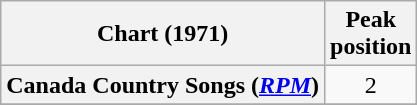<table class="wikitable sortable plainrowheaders" style="text-align:center">
<tr>
<th scope="col">Chart (1971)</th>
<th scope="col">Peak<br> position</th>
</tr>
<tr>
<th scope="row">Canada Country Songs (<em><a href='#'>RPM</a></em>)</th>
<td>2</td>
</tr>
<tr>
</tr>
<tr>
</tr>
</table>
